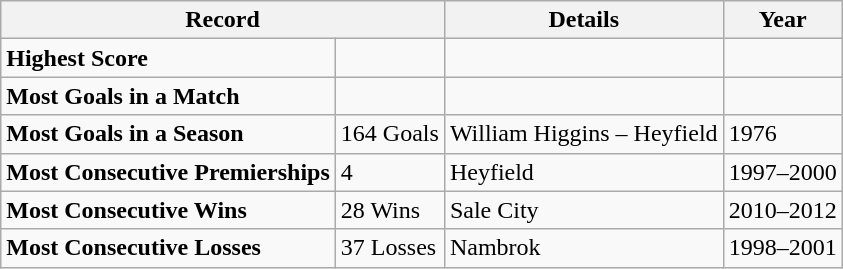<table class="wikitable">
<tr>
<th colspan=2>Record</th>
<th>Details</th>
<th>Year</th>
</tr>
<tr>
<td><strong>Highest Score</strong></td>
<td></td>
<td></td>
<td></td>
</tr>
<tr>
<td><strong>Most Goals in a Match</strong></td>
<td></td>
<td></td>
<td></td>
</tr>
<tr>
<td><strong>Most Goals in a Season</strong></td>
<td>164 Goals</td>
<td>William Higgins – Heyfield</td>
<td>1976</td>
</tr>
<tr>
<td><strong>Most Consecutive Premierships</strong></td>
<td>4</td>
<td>Heyfield</td>
<td>1997–2000</td>
</tr>
<tr>
<td><strong>Most Consecutive Wins</strong></td>
<td>28 Wins</td>
<td>Sale City</td>
<td>2010–2012</td>
</tr>
<tr>
<td><strong>Most Consecutive Losses</strong></td>
<td>37 Losses</td>
<td>Nambrok</td>
<td>1998–2001</td>
</tr>
</table>
